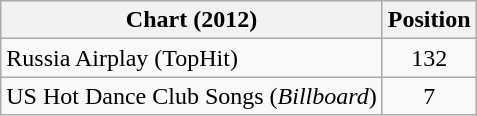<table class="wikitable sortable">
<tr>
<th scope="col">Chart (2012)</th>
<th scope="col">Position</th>
</tr>
<tr>
<td>Russia Airplay (TopHit)</td>
<td style="text-align:center;">132</td>
</tr>
<tr>
<td>US Hot Dance Club Songs (<em>Billboard</em>)</td>
<td align="center">7</td>
</tr>
</table>
